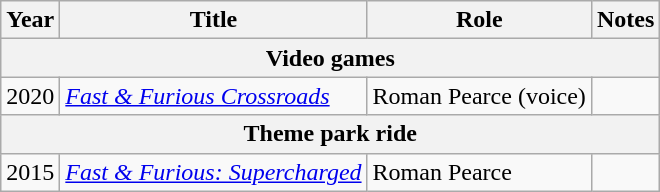<table class="wikitable plainrowheaders sortable" style="margin-right: 0;">
<tr>
<th>Year</th>
<th>Title</th>
<th>Role</th>
<th>Notes</th>
</tr>
<tr>
<th colspan="4">Video games</th>
</tr>
<tr>
<td>2020</td>
<td><em><a href='#'>Fast & Furious Crossroads</a></em></td>
<td>Roman Pearce (voice)</td>
<td></td>
</tr>
<tr>
<th colspan="4">Theme park ride</th>
</tr>
<tr>
<td>2015</td>
<td><em><a href='#'>Fast & Furious: Supercharged</a></em></td>
<td>Roman Pearce</td>
<td></td>
</tr>
</table>
